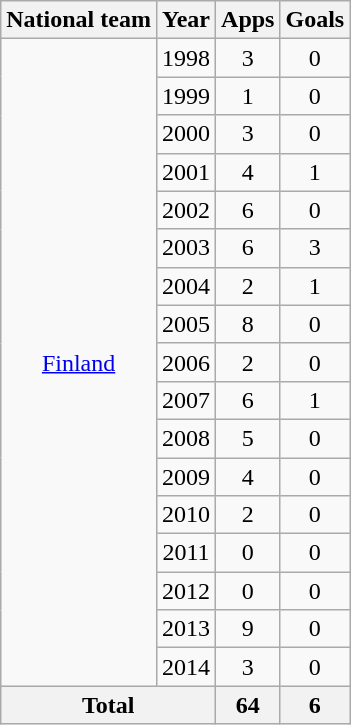<table class="wikitable" style="text-align:center">
<tr>
<th>National team</th>
<th>Year</th>
<th>Apps</th>
<th>Goals</th>
</tr>
<tr>
<td rowspan="17"><a href='#'>Finland</a></td>
<td>1998</td>
<td>3</td>
<td>0</td>
</tr>
<tr>
<td>1999</td>
<td>1</td>
<td>0</td>
</tr>
<tr>
<td>2000</td>
<td>3</td>
<td>0</td>
</tr>
<tr>
<td>2001</td>
<td>4</td>
<td>1</td>
</tr>
<tr>
<td>2002</td>
<td>6</td>
<td>0</td>
</tr>
<tr>
<td>2003</td>
<td>6</td>
<td>3</td>
</tr>
<tr>
<td>2004</td>
<td>2</td>
<td>1</td>
</tr>
<tr>
<td>2005</td>
<td>8</td>
<td>0</td>
</tr>
<tr>
<td>2006</td>
<td>2</td>
<td>0</td>
</tr>
<tr>
<td>2007</td>
<td>6</td>
<td>1</td>
</tr>
<tr>
<td>2008</td>
<td>5</td>
<td>0</td>
</tr>
<tr>
<td>2009</td>
<td>4</td>
<td>0</td>
</tr>
<tr>
<td>2010</td>
<td>2</td>
<td>0</td>
</tr>
<tr>
<td>2011</td>
<td>0</td>
<td>0</td>
</tr>
<tr>
<td>2012</td>
<td>0</td>
<td>0</td>
</tr>
<tr>
<td>2013</td>
<td>9</td>
<td>0</td>
</tr>
<tr>
<td>2014</td>
<td>3</td>
<td>0</td>
</tr>
<tr>
<th colspan="2">Total</th>
<th>64</th>
<th>6</th>
</tr>
</table>
